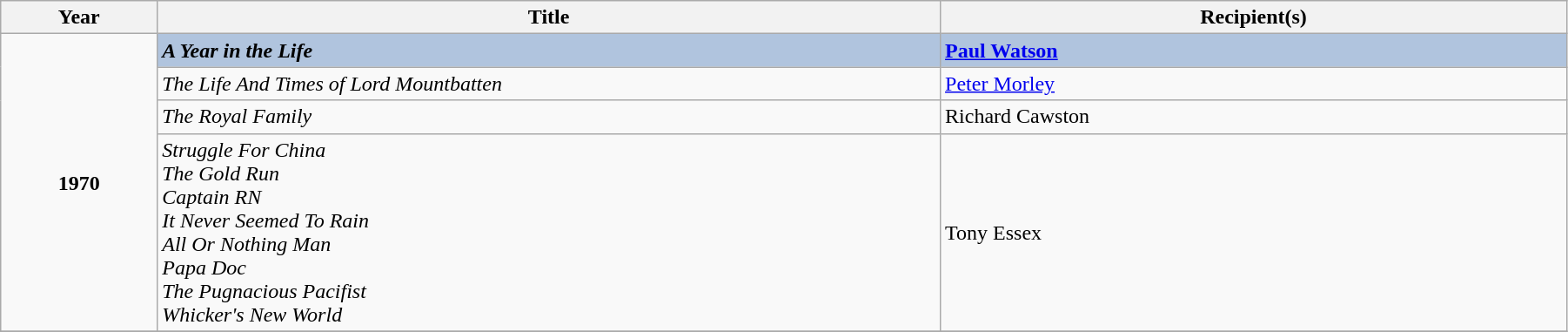<table class="wikitable" width="95%">
<tr>
<th width=5%>Year</th>
<th width=25%><strong>Title</strong></th>
<th width=20%><strong>Recipient(s)</strong></th>
</tr>
<tr>
<td rowspan="4" style="text-align:center;"><strong>1970</strong></td>
<td style="background:#B0C4DE;"><strong><em>A Year in the Life</em></strong></td>
<td style="background:#B0C4DE;"><strong><a href='#'>Paul Watson</a></strong></td>
</tr>
<tr>
<td><em>The Life And Times of Lord Mountbatten</em></td>
<td><a href='#'>Peter Morley</a></td>
</tr>
<tr>
<td><em>The Royal Family</em></td>
<td>Richard Cawston</td>
</tr>
<tr>
<td><em>Struggle For China<br>The Gold Run<br>Captain RN<br>It Never Seemed To Rain<br>All Or Nothing Man<br>Papa Doc<br>The Pugnacious Pacifist<br>Whicker's New World</em></td>
<td>Tony Essex</td>
</tr>
<tr>
</tr>
</table>
